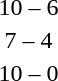<table style="text-align:center">
<tr>
<th width=200></th>
<th width=100></th>
<th width=200></th>
</tr>
<tr>
<td align=right><strong></strong></td>
<td>10 – 6</td>
<td align=left></td>
</tr>
<tr>
<td align=right><strong></strong></td>
<td>7 – 4</td>
<td align=left></td>
</tr>
<tr>
<td align=right><strong></strong></td>
<td>10 – 0</td>
<td align=left></td>
</tr>
</table>
